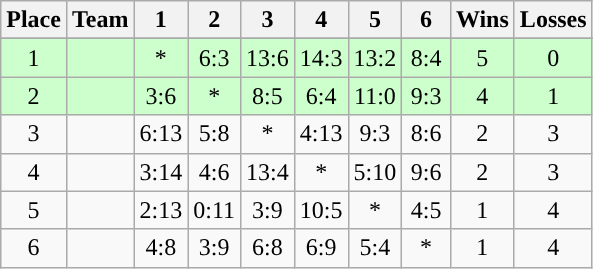<table class="wikitable" style="text-align:center;">
<tr>
<th>Place</th>
<th>Team</th>
<th width="25">1</th>
<th width="25">2</th>
<th width="25">3</th>
<th width="25">4</th>
<th width="25">5</th>
<th width="25">6</th>
<th>Wins</th>
<th>Losses</th>
</tr>
<tr>
</tr>
<tr bgcolor=#cfc>
<td>1</td>
<td align=left></td>
<td>*</td>
<td>6:3</td>
<td>13:6</td>
<td>14:3</td>
<td>13:2</td>
<td>8:4</td>
<td>5</td>
<td>0</td>
</tr>
<tr bgcolor=#cfc>
<td>2</td>
<td align=left></td>
<td>3:6</td>
<td>*</td>
<td>8:5</td>
<td>6:4</td>
<td>11:0</td>
<td>9:3</td>
<td>4</td>
<td>1</td>
</tr>
<tr>
<td>3</td>
<td align=left></td>
<td>6:13</td>
<td>5:8</td>
<td>*</td>
<td>4:13</td>
<td>9:3</td>
<td>8:6</td>
<td>2</td>
<td>3</td>
</tr>
<tr>
<td>4</td>
<td align=left></td>
<td>3:14</td>
<td>4:6</td>
<td>13:4</td>
<td>*</td>
<td>5:10</td>
<td>9:6</td>
<td>2</td>
<td>3</td>
</tr>
<tr>
<td>5</td>
<td align=left></td>
<td>2:13</td>
<td>0:11</td>
<td>3:9</td>
<td>10:5</td>
<td>*</td>
<td>4:5</td>
<td>1</td>
<td>4</td>
</tr>
<tr>
<td>6</td>
<td align=left></td>
<td>4:8</td>
<td>3:9</td>
<td>6:8</td>
<td>6:9</td>
<td>5:4</td>
<td>*</td>
<td>1</td>
<td>4</td>
</tr>
</table>
